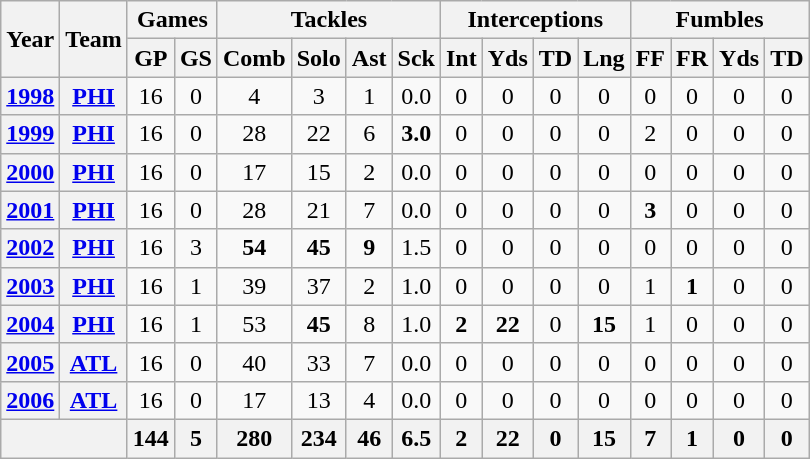<table class="wikitable" style="text-align:center">
<tr>
<th rowspan="2">Year</th>
<th rowspan="2">Team</th>
<th colspan="2">Games</th>
<th colspan="4">Tackles</th>
<th colspan="4">Interceptions</th>
<th colspan="4">Fumbles</th>
</tr>
<tr>
<th>GP</th>
<th>GS</th>
<th>Comb</th>
<th>Solo</th>
<th>Ast</th>
<th>Sck</th>
<th>Int</th>
<th>Yds</th>
<th>TD</th>
<th>Lng</th>
<th>FF</th>
<th>FR</th>
<th>Yds</th>
<th>TD</th>
</tr>
<tr>
<th><a href='#'>1998</a></th>
<th><a href='#'>PHI</a></th>
<td>16</td>
<td>0</td>
<td>4</td>
<td>3</td>
<td>1</td>
<td>0.0</td>
<td>0</td>
<td>0</td>
<td>0</td>
<td>0</td>
<td>0</td>
<td>0</td>
<td>0</td>
<td>0</td>
</tr>
<tr>
<th><a href='#'>1999</a></th>
<th><a href='#'>PHI</a></th>
<td>16</td>
<td>0</td>
<td>28</td>
<td>22</td>
<td>6</td>
<td><strong>3.0</strong></td>
<td>0</td>
<td>0</td>
<td>0</td>
<td>0</td>
<td>2</td>
<td>0</td>
<td>0</td>
<td>0</td>
</tr>
<tr>
<th><a href='#'>2000</a></th>
<th><a href='#'>PHI</a></th>
<td>16</td>
<td>0</td>
<td>17</td>
<td>15</td>
<td>2</td>
<td>0.0</td>
<td>0</td>
<td>0</td>
<td>0</td>
<td>0</td>
<td>0</td>
<td>0</td>
<td>0</td>
<td>0</td>
</tr>
<tr>
<th><a href='#'>2001</a></th>
<th><a href='#'>PHI</a></th>
<td>16</td>
<td>0</td>
<td>28</td>
<td>21</td>
<td>7</td>
<td>0.0</td>
<td>0</td>
<td>0</td>
<td>0</td>
<td>0</td>
<td><strong>3</strong></td>
<td>0</td>
<td>0</td>
<td>0</td>
</tr>
<tr>
<th><a href='#'>2002</a></th>
<th><a href='#'>PHI</a></th>
<td>16</td>
<td>3</td>
<td><strong>54</strong></td>
<td><strong>45</strong></td>
<td><strong>9</strong></td>
<td>1.5</td>
<td>0</td>
<td>0</td>
<td>0</td>
<td>0</td>
<td>0</td>
<td>0</td>
<td>0</td>
<td>0</td>
</tr>
<tr>
<th><a href='#'>2003</a></th>
<th><a href='#'>PHI</a></th>
<td>16</td>
<td>1</td>
<td>39</td>
<td>37</td>
<td>2</td>
<td>1.0</td>
<td>0</td>
<td>0</td>
<td>0</td>
<td>0</td>
<td>1</td>
<td><strong>1</strong></td>
<td>0</td>
<td>0</td>
</tr>
<tr>
<th><a href='#'>2004</a></th>
<th><a href='#'>PHI</a></th>
<td>16</td>
<td>1</td>
<td>53</td>
<td><strong>45</strong></td>
<td>8</td>
<td>1.0</td>
<td><strong>2</strong></td>
<td><strong>22</strong></td>
<td>0</td>
<td><strong>15</strong></td>
<td>1</td>
<td>0</td>
<td>0</td>
<td>0</td>
</tr>
<tr>
<th><a href='#'>2005</a></th>
<th><a href='#'>ATL</a></th>
<td>16</td>
<td>0</td>
<td>40</td>
<td>33</td>
<td>7</td>
<td>0.0</td>
<td>0</td>
<td>0</td>
<td>0</td>
<td>0</td>
<td>0</td>
<td>0</td>
<td>0</td>
<td>0</td>
</tr>
<tr>
<th><a href='#'>2006</a></th>
<th><a href='#'>ATL</a></th>
<td>16</td>
<td>0</td>
<td>17</td>
<td>13</td>
<td>4</td>
<td>0.0</td>
<td>0</td>
<td>0</td>
<td>0</td>
<td>0</td>
<td>0</td>
<td>0</td>
<td>0</td>
<td>0</td>
</tr>
<tr>
<th colspan="2"></th>
<th>144</th>
<th>5</th>
<th>280</th>
<th>234</th>
<th>46</th>
<th>6.5</th>
<th>2</th>
<th>22</th>
<th>0</th>
<th>15</th>
<th>7</th>
<th>1</th>
<th>0</th>
<th>0</th>
</tr>
</table>
